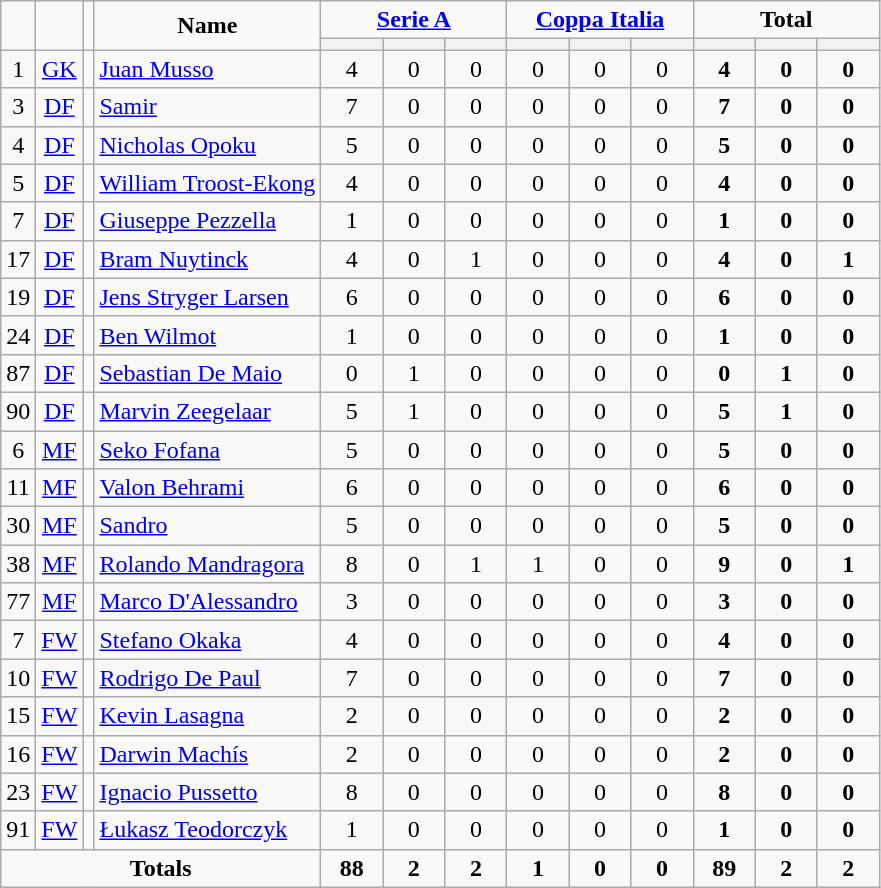<table class="wikitable" style="text-align:center;">
<tr>
<td rowspan="2" !width=15><strong></strong></td>
<td rowspan="2" !width=15><strong></strong></td>
<td rowspan="2" !width=15><strong></strong></td>
<td rowspan="2" !width=120><strong>Name</strong></td>
<td colspan="3"><strong><a href='#'>Serie A</a></strong></td>
<td colspan="3"><strong><a href='#'>Coppa Italia</a></strong></td>
<td colspan="3"><strong>Total</strong></td>
</tr>
<tr>
<th width=34; background:#fe9;"></th>
<th width=34; background:#fe9;"></th>
<th width=34; background:#ff8888;"></th>
<th width=34; background:#fe9;"></th>
<th width=34; background:#fe9;"></th>
<th width=34; background:#ff8888;"></th>
<th width=34; background:#fe9;"></th>
<th width=34; background:#fe9;"></th>
<th width=34; background:#ff8888;"></th>
</tr>
<tr>
<td>1</td>
<td><a href='#'>GK</a></td>
<td></td>
<td align=left><a href='#'>Juan Musso</a></td>
<td>4</td>
<td>0</td>
<td>0</td>
<td>0</td>
<td>0</td>
<td>0</td>
<td><strong>4</strong></td>
<td><strong>0</strong></td>
<td><strong>0</strong></td>
</tr>
<tr>
<td>3</td>
<td><a href='#'>DF</a></td>
<td></td>
<td align=left><a href='#'>Samir</a></td>
<td>7</td>
<td>0</td>
<td>0</td>
<td>0</td>
<td>0</td>
<td>0</td>
<td><strong>7</strong></td>
<td><strong>0</strong></td>
<td><strong>0</strong></td>
</tr>
<tr>
<td>4</td>
<td><a href='#'>DF</a></td>
<td></td>
<td align=left><a href='#'>Nicholas Opoku</a></td>
<td>5</td>
<td>0</td>
<td>0</td>
<td>0</td>
<td>0</td>
<td>0</td>
<td><strong>5</strong></td>
<td><strong>0</strong></td>
<td><strong>0</strong></td>
</tr>
<tr>
<td>5</td>
<td><a href='#'>DF</a></td>
<td></td>
<td align=left><a href='#'>William Troost-Ekong</a></td>
<td>4</td>
<td>0</td>
<td>0</td>
<td>0</td>
<td>0</td>
<td>0</td>
<td><strong>4</strong></td>
<td><strong>0</strong></td>
<td><strong>0</strong></td>
</tr>
<tr>
<td>7</td>
<td><a href='#'>DF</a></td>
<td></td>
<td align=left><a href='#'>Giuseppe Pezzella</a></td>
<td>1</td>
<td>0</td>
<td>0</td>
<td>0</td>
<td>0</td>
<td>0</td>
<td><strong>1</strong></td>
<td><strong>0</strong></td>
<td><strong>0</strong></td>
</tr>
<tr>
<td>17</td>
<td><a href='#'>DF</a></td>
<td></td>
<td align=left><a href='#'>Bram Nuytinck</a></td>
<td>4</td>
<td>0</td>
<td>1</td>
<td>0</td>
<td>0</td>
<td>0</td>
<td><strong>4</strong></td>
<td><strong>0</strong></td>
<td><strong>1</strong></td>
</tr>
<tr>
<td>19</td>
<td><a href='#'>DF</a></td>
<td></td>
<td align=left><a href='#'>Jens Stryger Larsen</a></td>
<td>6</td>
<td>0</td>
<td>0</td>
<td>0</td>
<td>0</td>
<td>0</td>
<td><strong>6</strong></td>
<td><strong>0</strong></td>
<td><strong>0</strong></td>
</tr>
<tr>
<td>24</td>
<td><a href='#'>DF</a></td>
<td></td>
<td align=left><a href='#'>Ben Wilmot</a></td>
<td>1</td>
<td>0</td>
<td>0</td>
<td>0</td>
<td>0</td>
<td>0</td>
<td><strong>1</strong></td>
<td><strong>0</strong></td>
<td><strong>0</strong></td>
</tr>
<tr>
<td>87</td>
<td><a href='#'>DF</a></td>
<td></td>
<td align=left><a href='#'>Sebastian De Maio</a></td>
<td>0</td>
<td>1</td>
<td>0</td>
<td>0</td>
<td>0</td>
<td>0</td>
<td><strong>0</strong></td>
<td><strong>1</strong></td>
<td><strong>0</strong></td>
</tr>
<tr>
<td>90</td>
<td><a href='#'>DF</a></td>
<td></td>
<td align=left><a href='#'>Marvin Zeegelaar</a></td>
<td>5</td>
<td>1</td>
<td>0</td>
<td>0</td>
<td>0</td>
<td>0</td>
<td><strong>5</strong></td>
<td><strong>1</strong></td>
<td><strong>0</strong></td>
</tr>
<tr>
<td>6</td>
<td><a href='#'>MF</a></td>
<td></td>
<td align=left><a href='#'>Seko Fofana</a></td>
<td>5</td>
<td>0</td>
<td>0</td>
<td>0</td>
<td>0</td>
<td>0</td>
<td><strong>5</strong></td>
<td><strong>0</strong></td>
<td><strong>0</strong></td>
</tr>
<tr>
<td>11</td>
<td><a href='#'>MF</a></td>
<td></td>
<td align=left><a href='#'>Valon Behrami</a></td>
<td>6</td>
<td>0</td>
<td>0</td>
<td>0</td>
<td>0</td>
<td>0</td>
<td><strong>6</strong></td>
<td><strong>0</strong></td>
<td><strong>0</strong></td>
</tr>
<tr>
<td>30</td>
<td><a href='#'>MF</a></td>
<td></td>
<td align=left><a href='#'>Sandro</a></td>
<td>5</td>
<td>0</td>
<td>0</td>
<td>0</td>
<td>0</td>
<td>0</td>
<td><strong>5</strong></td>
<td><strong>0</strong></td>
<td><strong>0</strong></td>
</tr>
<tr>
<td>38</td>
<td><a href='#'>MF</a></td>
<td></td>
<td align=left><a href='#'>Rolando Mandragora</a></td>
<td>8</td>
<td>0</td>
<td>1</td>
<td>1</td>
<td>0</td>
<td>0</td>
<td><strong>9</strong></td>
<td><strong>0</strong></td>
<td><strong>1</strong></td>
</tr>
<tr>
<td>77</td>
<td><a href='#'>MF</a></td>
<td></td>
<td align=left><a href='#'>Marco D'Alessandro</a></td>
<td>3</td>
<td>0</td>
<td>0</td>
<td>0</td>
<td>0</td>
<td>0</td>
<td><strong>3</strong></td>
<td><strong>0</strong></td>
<td><strong>0</strong></td>
</tr>
<tr>
<td>7</td>
<td><a href='#'>FW</a></td>
<td></td>
<td align=left><a href='#'>Stefano Okaka</a></td>
<td>4</td>
<td>0</td>
<td>0</td>
<td>0</td>
<td>0</td>
<td>0</td>
<td><strong>4</strong></td>
<td><strong>0</strong></td>
<td><strong>0</strong></td>
</tr>
<tr>
<td>10</td>
<td><a href='#'>FW</a></td>
<td></td>
<td align=left><a href='#'>Rodrigo De Paul</a></td>
<td>7</td>
<td>0</td>
<td>0</td>
<td>0</td>
<td>0</td>
<td>0</td>
<td><strong>7</strong></td>
<td><strong>0</strong></td>
<td><strong>0</strong></td>
</tr>
<tr>
<td>15</td>
<td><a href='#'>FW</a></td>
<td></td>
<td align=left><a href='#'>Kevin Lasagna</a></td>
<td>2</td>
<td>0</td>
<td>0</td>
<td>0</td>
<td>0</td>
<td>0</td>
<td><strong>2</strong></td>
<td><strong>0</strong></td>
<td><strong>0</strong></td>
</tr>
<tr>
<td>16</td>
<td><a href='#'>FW</a></td>
<td></td>
<td align=left><a href='#'>Darwin Machís</a></td>
<td>2</td>
<td>0</td>
<td>0</td>
<td>0</td>
<td>0</td>
<td>0</td>
<td><strong>2</strong></td>
<td><strong>0</strong></td>
<td><strong>0</strong></td>
</tr>
<tr>
<td>23</td>
<td><a href='#'>FW</a></td>
<td></td>
<td align=left><a href='#'>Ignacio Pussetto</a></td>
<td>8</td>
<td>0</td>
<td>0</td>
<td>0</td>
<td>0</td>
<td>0</td>
<td><strong>8</strong></td>
<td><strong>0</strong></td>
<td><strong>0</strong></td>
</tr>
<tr>
<td>91</td>
<td><a href='#'>FW</a></td>
<td></td>
<td align=left><a href='#'>Łukasz Teodorczyk</a></td>
<td>1</td>
<td>0</td>
<td>0</td>
<td>0</td>
<td>0</td>
<td>0</td>
<td><strong>1</strong></td>
<td><strong>0</strong></td>
<td><strong>0</strong></td>
</tr>
<tr>
<td colspan=4><strong>Totals</strong></td>
<td><strong>88</strong></td>
<td><strong>2</strong></td>
<td><strong>2</strong></td>
<td><strong>1</strong></td>
<td><strong>0</strong></td>
<td><strong>0</strong></td>
<td><strong>89</strong></td>
<td><strong>2</strong></td>
<td><strong>2</strong></td>
</tr>
</table>
